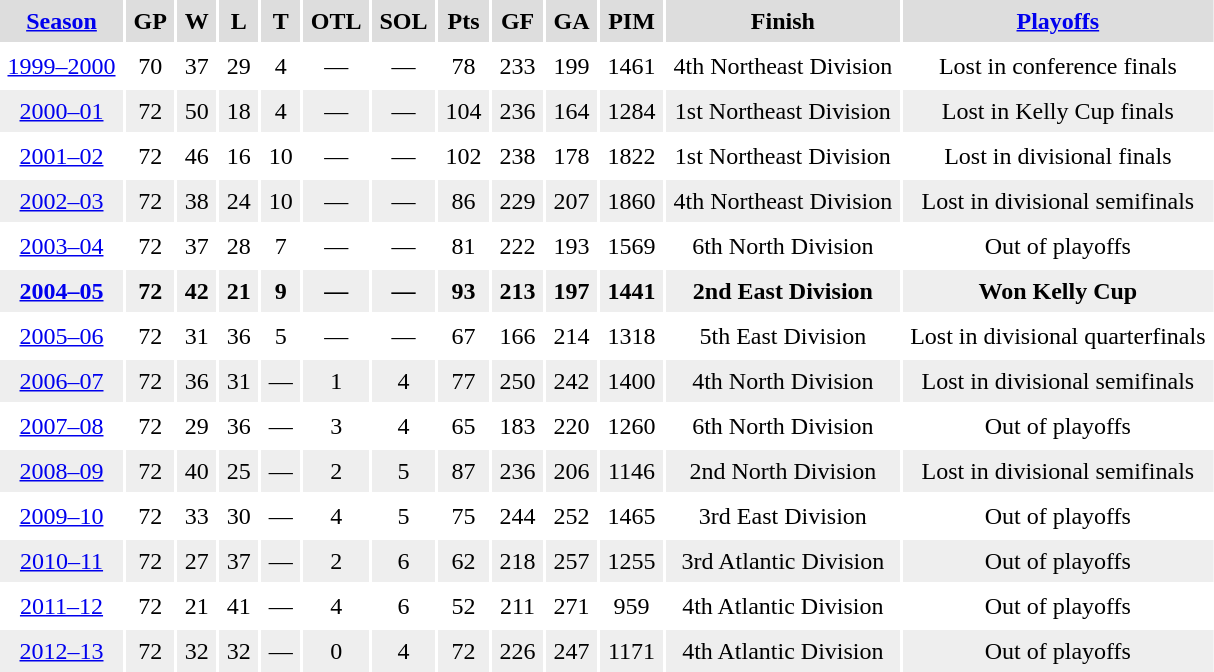<table cellpadding=5 style="text-align:center">
<tr style="background:#ddd;">
<th><a href='#'>Season</a></th>
<th>GP</th>
<th>W</th>
<th>L</th>
<th>T</th>
<th>OTL</th>
<th>SOL</th>
<th>Pts</th>
<th>GF</th>
<th>GA</th>
<th>PIM</th>
<th>Finish</th>
<th><a href='#'>Playoffs</a></th>
</tr>
<tr>
<td><a href='#'>1999–2000</a></td>
<td>70</td>
<td>37</td>
<td>29</td>
<td>4</td>
<td>—</td>
<td>—</td>
<td>78</td>
<td>233</td>
<td>199</td>
<td>1461</td>
<td>4th Northeast Division</td>
<td>Lost in conference finals</td>
</tr>
<tr style="background:#eee;">
<td><a href='#'>2000–01</a></td>
<td>72</td>
<td>50</td>
<td>18</td>
<td>4</td>
<td>—</td>
<td>—</td>
<td>104</td>
<td>236</td>
<td>164</td>
<td>1284</td>
<td>1st Northeast Division</td>
<td>Lost in Kelly Cup finals</td>
</tr>
<tr>
<td><a href='#'>2001–02</a></td>
<td>72</td>
<td>46</td>
<td>16</td>
<td>10</td>
<td>—</td>
<td>—</td>
<td>102</td>
<td>238</td>
<td>178</td>
<td>1822</td>
<td>1st Northeast Division</td>
<td>Lost in divisional finals</td>
</tr>
<tr style="background:#eee;">
<td><a href='#'>2002–03</a></td>
<td>72</td>
<td>38</td>
<td>24</td>
<td>10</td>
<td>—</td>
<td>—</td>
<td>86</td>
<td>229</td>
<td>207</td>
<td>1860</td>
<td>4th Northeast Division</td>
<td>Lost in divisional semifinals</td>
</tr>
<tr>
<td><a href='#'>2003–04</a></td>
<td>72</td>
<td>37</td>
<td>28</td>
<td>7</td>
<td>—</td>
<td>—</td>
<td>81</td>
<td>222</td>
<td>193</td>
<td>1569</td>
<td>6th North Division</td>
<td>Out of playoffs</td>
</tr>
<tr style="background:#eee;">
<th><a href='#'>2004–05</a></th>
<th>72</th>
<th>42</th>
<th>21</th>
<th>9</th>
<th>—</th>
<th>—</th>
<th>93</th>
<th>213</th>
<th>197</th>
<th>1441</th>
<th>2nd East Division</th>
<th>Won Kelly Cup</th>
</tr>
<tr>
<td><a href='#'>2005–06</a></td>
<td>72</td>
<td>31</td>
<td>36</td>
<td>5</td>
<td>—</td>
<td>—</td>
<td>67</td>
<td>166</td>
<td>214</td>
<td>1318</td>
<td>5th East Division</td>
<td>Lost in divisional quarterfinals</td>
</tr>
<tr style="background:#eee;">
<td><a href='#'>2006–07</a></td>
<td>72</td>
<td>36</td>
<td>31</td>
<td>—</td>
<td>1</td>
<td>4</td>
<td>77</td>
<td>250</td>
<td>242</td>
<td>1400</td>
<td>4th North Division</td>
<td>Lost in divisional semifinals</td>
</tr>
<tr>
<td><a href='#'>2007–08</a></td>
<td>72</td>
<td>29</td>
<td>36</td>
<td>—</td>
<td>3</td>
<td>4</td>
<td>65</td>
<td>183</td>
<td>220</td>
<td>1260</td>
<td>6th North Division</td>
<td>Out of playoffs</td>
</tr>
<tr style="background:#eee;">
<td><a href='#'>2008–09</a></td>
<td>72</td>
<td>40</td>
<td>25</td>
<td>—</td>
<td>2</td>
<td>5</td>
<td>87</td>
<td>236</td>
<td>206</td>
<td>1146</td>
<td>2nd North Division</td>
<td>Lost in divisional semifinals</td>
</tr>
<tr>
<td><a href='#'>2009–10</a></td>
<td>72</td>
<td>33</td>
<td>30</td>
<td>—</td>
<td>4</td>
<td>5</td>
<td>75</td>
<td>244</td>
<td>252</td>
<td>1465</td>
<td>3rd East Division</td>
<td>Out of playoffs</td>
</tr>
<tr style="background:#eee;">
<td><a href='#'>2010–11</a></td>
<td>72</td>
<td>27</td>
<td>37</td>
<td>—</td>
<td>2</td>
<td>6</td>
<td>62</td>
<td>218</td>
<td>257</td>
<td>1255</td>
<td>3rd Atlantic Division</td>
<td>Out of playoffs</td>
</tr>
<tr>
<td><a href='#'>2011–12</a></td>
<td>72</td>
<td>21</td>
<td>41</td>
<td>—</td>
<td>4</td>
<td>6</td>
<td>52</td>
<td>211</td>
<td>271</td>
<td>959</td>
<td>4th Atlantic Division</td>
<td>Out of playoffs</td>
</tr>
<tr style="background:#eee;">
<td><a href='#'>2012–13</a></td>
<td>72</td>
<td>32</td>
<td>32</td>
<td>—</td>
<td>0</td>
<td>4</td>
<td>72</td>
<td>226</td>
<td>247</td>
<td>1171</td>
<td>4th Atlantic Division</td>
<td>Out of playoffs</td>
</tr>
</table>
